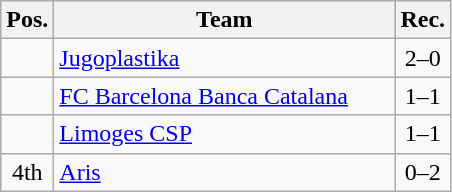<table class="wikitable" style="text-align:center">
<tr>
<th width=25>Pos.</th>
<th width=220>Team</th>
<th width=25>Rec.</th>
</tr>
<tr>
<td></td>
<td align=left> <a href='#'>Jugoplastika</a></td>
<td>2–0</td>
</tr>
<tr>
<td></td>
<td align=left> <a href='#'>FC Barcelona Banca Catalana</a></td>
<td>1–1</td>
</tr>
<tr>
<td></td>
<td align=left> <a href='#'>Limoges CSP</a></td>
<td>1–1</td>
</tr>
<tr>
<td>4th</td>
<td align=left> <a href='#'>Aris</a></td>
<td>0–2</td>
</tr>
</table>
